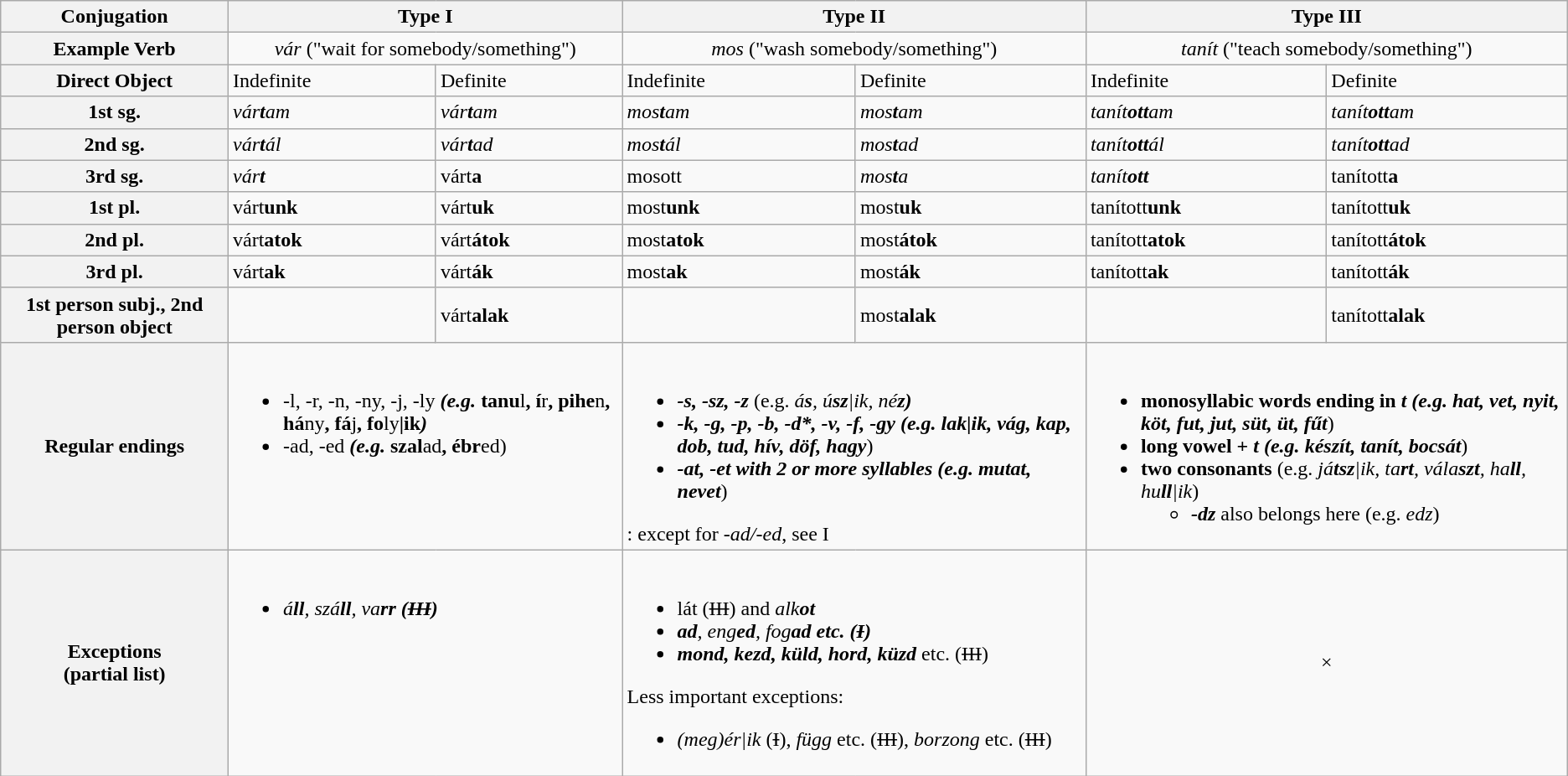<table class=wikitable align=center>
<tr>
<th>Conjugation</th>
<th colspan=2 align=center>Type I</th>
<th colspan=2 align=center>Type II</th>
<th colspan=2 align=center>Type III</th>
</tr>
<tr>
<th>Example Verb</th>
<td colspan=2 align=center><em>vár</em> ("wait for somebody/something")</td>
<td colspan=2 align=center><em>mos</em> ("wash somebody/something")</td>
<td colspan=2 align=center><em>tanít</em> ("teach somebody/something")</td>
</tr>
<tr>
<th>Direct Object</th>
<td>Indefinite</td>
<td>Definite</td>
<td>Indefinite</td>
<td>Definite</td>
<td>Indefinite</td>
<td>Definite</td>
</tr>
<tr>
<th>1st sg.</th>
<td><em>vár<strong>t</strong>am</em></td>
<td><em>vár<strong>t</strong>am</em></td>
<td><em>mos<strong>t</strong>am</em></td>
<td><em>mos<strong>t</strong>am</em></td>
<td><em>tanít<strong>ott</strong>am</em></td>
<td><em>tanít<strong>ott</strong>am</em></td>
</tr>
<tr>
<th>2nd sg.</th>
<td><em>vár<strong>t</strong>ál</em></td>
<td><em>vár<strong>t</strong>ad</em></td>
<td><em>mos<strong>t</strong>ál</em></td>
<td><em>mos<strong>t</strong>ad</em></td>
<td><em>tanít<strong>ott</strong>ál</em></td>
<td><em>tanít<strong>ott</strong>ad</em></td>
</tr>
<tr>
<th>3rd sg.</th>
<td><em>vár<strong>t<strong><em></td>
<td></em>vár</strong>t<strong>a<em></td>
<td></em>mos</strong>ott</em></strong></td>
<td><em>mos<strong>t</strong>a</em></td>
<td><em>tanít<strong>ott<strong><em></td>
<td></em>tanít</strong>ott<strong>a<em></td>
</tr>
<tr>
<th>1st pl.</th>
<td></em>vár</strong>t<strong>unk<em></td>
<td></em>vár</strong>t<strong>uk<em></td>
<td></em>mos</strong>t<strong>unk<em></td>
<td></em>mos</strong>t<strong>uk<em></td>
<td></em>tanít</strong>ott<strong>unk<em></td>
<td></em>tanít</strong>ott<strong>uk<em></td>
</tr>
<tr>
<th>2nd pl.</th>
<td></em>vár</strong>t<strong>atok<em></td>
<td></em>vár</strong>t<strong>átok<em></td>
<td></em>mos</strong>t<strong>atok<em></td>
<td></em>mos</strong>t<strong>átok<em></td>
<td></em>tanít</strong>ott<strong>atok<em></td>
<td></em>tanít</strong>ott<strong>átok<em></td>
</tr>
<tr>
<th>3rd pl.</th>
<td></em>vár</strong>t<strong>ak<em></td>
<td></em>vár</strong>t<strong>ák<em></td>
<td></em>mos</strong>t<strong>ak<em></td>
<td></em>mos</strong>t<strong>ák<em></td>
<td></em>tanít</strong>ott<strong>ak<em></td>
<td></em>tanít</strong>ott<strong>ák<em></td>
</tr>
<tr>
<th>1st person subj., 2nd person object</th>
<td></td>
<td></em>vár</strong>t<strong>alak<em></td>
<td></td>
<td></em>mos</strong>t<strong>alak<em></td>
<td></td>
<td></em>tanít</strong>ott<strong>alak<em></td>
</tr>
<tr>
<th>Regular endings</th>
<td colspan=2 valign=top><br><ul><li></em></strong>-l, -r, -n, -ny, -j, -ly<strong><em> (e.g. </em> tanu</strong>l<strong>, í</strong>r<strong>, pihe</strong>n<strong>, há</strong>ny<strong>, fá</strong>j<strong>, fo</strong>ly<strong>|ik<em>)</li><li></em></strong>-ad, -ed<strong><em> (e.g. </em>szal</strong>ad<strong>, ébr</strong>ed</em></strong>)</li></ul></td>
<td colspan=2 valign=top><br><ul><li><strong><em>-s, -sz, -z</em></strong> (e.g. <em>á<strong>s</strong>, ú<strong>sz</strong>|ik, né<strong>z<strong><em>)</li><li></em></strong>-k, -g, -p, -b, -d*, -v, -f, -gy<strong><em> (e.g. </em> la</strong>k<strong>|ik, vá</strong>g<strong>, ka</strong>p<strong>, do</strong>b<strong>, tu</strong>d<strong>, hí</strong>v<strong>, dö</strong>f<strong>, ha</strong>gy</em></strong>)</li><li><strong><em>-at, -et<em> with 2 or more syllables<strong> (e.g. </em>mut</strong>at<strong>, nev</strong>et</em></strong>)</li></ul>: except for <em>-ad/-ed</em>, see I</td>
<td colspan=2 valign=top><br><ul><li><strong>monosyllabic words ending in <em>t<strong><em> (e.g. </em>ha</strong>t<strong>, ve</strong>t<strong>, nyi</strong>t<strong>, kö</strong>t<strong>, fu</strong>t<strong>, ju</strong>t<strong>, sü</strong>t<strong>, ü</strong>t<strong>, fű</strong>t</em></strong>)</li><li><strong>long vowel + <em>t<strong><em> (e.g. </em>kész</strong>ít<strong>, tan</strong>ít<strong>, bocs</strong>át</em></strong>)</li><li><strong>two consonants</strong> (e.g. <em>já<strong>tsz</strong>|ik, ta<strong>rt</strong>, vála<strong>szt</strong>, ha<strong>ll</strong>, hu<strong>ll</strong>|ik</em>)<ul><li><strong><em>-dz</em></strong> also belongs here (e.g. <em>edz</em>)</li></ul></li></ul></td>
</tr>
<tr>
<th>Exceptions<br>(partial list)</th>
<td colspan=2 valign=top><br><ul><li><em>á<strong>ll</strong>, szá<strong>ll</strong>, va<strong>rr<strong><em> (<s>III</s>)</li></ul></td>
<td colspan=2 valign=top><br><ul><li></em>l</strong>át</em></strong> (<s>III</s>) and <em>alk<strong>ot<strong><em></li><li></em></strong>ad</strong>, eng<strong>ed</strong>, fog<strong>ad<strong><em> etc. (<s>I</s>)</li><li></em>mo</strong>nd<strong>, ke</strong>zd<strong>, kü</strong>ld<strong>, ho</strong>rd<strong>, kü</strong>zd</em></strong> etc. (<s>III</s>)</li></ul>Less important exceptions:<ul><li><em>(meg)ér|ik</em> (<s>I</s>), <em>függ</em> etc. (<s>III</s>), <em>borzong</em> etc. (<s>III</s>)</li></ul></td>
<td colspan=2 align=center>×</td>
</tr>
</table>
